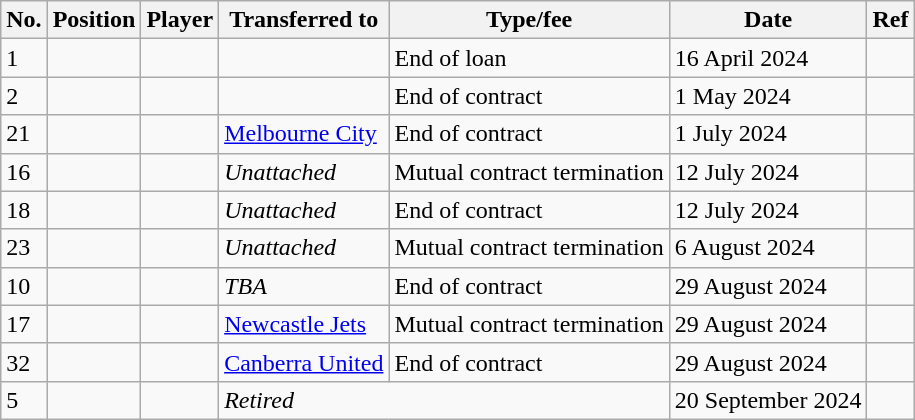<table class="wikitable plainrowheaders sortable" style="text-align:center; text-align:left">
<tr>
<th scope="col">No.</th>
<th scope="col">Position</th>
<th scope="col">Player</th>
<th scope="col">Transferred to</th>
<th scope="col">Type/fee</th>
<th scope="col">Date</th>
<th scope="col" class="unsortable">Ref</th>
</tr>
<tr>
<td>1</td>
<td></td>
<td align=left></td>
<td></td>
<td>End of loan</td>
<td>16 April 2024</td>
<td></td>
</tr>
<tr>
<td>2</td>
<td></td>
<td align=left></td>
<td></td>
<td>End of contract</td>
<td>1 May 2024</td>
<td></td>
</tr>
<tr>
<td>21</td>
<td></td>
<td align=left></td>
<td><a href='#'>Melbourne City</a></td>
<td>End of contract</td>
<td>1 July 2024</td>
<td></td>
</tr>
<tr>
<td>16</td>
<td></td>
<td align=left></td>
<td><em>Unattached</em></td>
<td>Mutual contract termination</td>
<td>12 July 2024</td>
<td></td>
</tr>
<tr>
<td>18</td>
<td></td>
<td align=left></td>
<td><em>Unattached</em></td>
<td>End of contract</td>
<td>12 July 2024</td>
<td></td>
</tr>
<tr>
<td>23</td>
<td></td>
<td align=left></td>
<td><em>Unattached</em></td>
<td>Mutual contract termination</td>
<td>6 August 2024</td>
<td></td>
</tr>
<tr>
<td>10</td>
<td></td>
<td align=left></td>
<td><em>TBA</em></td>
<td>End of contract</td>
<td>29 August 2024</td>
<td></td>
</tr>
<tr>
<td>17</td>
<td></td>
<td align=left></td>
<td><a href='#'>Newcastle Jets</a></td>
<td>Mutual contract termination</td>
<td>29 August 2024</td>
<td></td>
</tr>
<tr>
<td>32</td>
<td></td>
<td align=left></td>
<td><a href='#'>Canberra United</a></td>
<td>End of contract</td>
<td>29 August 2024</td>
<td></td>
</tr>
<tr>
<td>5</td>
<td></td>
<td align=left></td>
<td colspan=2><em>Retired</em></td>
<td>20 September 2024</td>
<td></td>
</tr>
</table>
